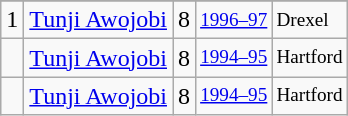<table class="wikitable">
<tr>
</tr>
<tr>
<td>1</td>
<td><a href='#'>Tunji Awojobi</a></td>
<td>8</td>
<td style="font-size:80%;"><a href='#'>1996–97</a></td>
<td style="font-size:80%;">Drexel</td>
</tr>
<tr>
<td></td>
<td><a href='#'>Tunji Awojobi</a></td>
<td>8</td>
<td style="font-size:80%;"><a href='#'>1994–95</a></td>
<td style="font-size:80%;">Hartford</td>
</tr>
<tr>
<td></td>
<td><a href='#'>Tunji Awojobi</a></td>
<td>8</td>
<td style="font-size:80%;"><a href='#'>1994–95</a></td>
<td style="font-size:80%;">Hartford</td>
</tr>
</table>
